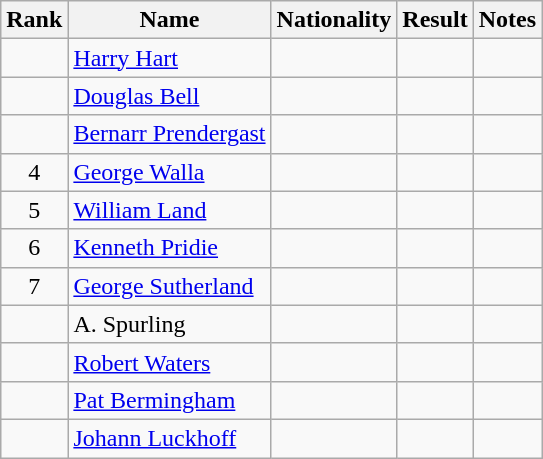<table class="wikitable sortable" style=" text-align:center">
<tr>
<th>Rank</th>
<th>Name</th>
<th>Nationality</th>
<th>Result</th>
<th>Notes</th>
</tr>
<tr>
<td></td>
<td align=left><a href='#'>Harry Hart</a></td>
<td align=left></td>
<td></td>
<td></td>
</tr>
<tr>
<td></td>
<td align=left><a href='#'>Douglas Bell</a></td>
<td align=left></td>
<td></td>
<td></td>
</tr>
<tr>
<td></td>
<td align=left><a href='#'>Bernarr Prendergast</a></td>
<td align=left></td>
<td></td>
<td></td>
</tr>
<tr>
<td>4</td>
<td align=left><a href='#'>George Walla</a></td>
<td align=left></td>
<td></td>
<td></td>
</tr>
<tr>
<td>5</td>
<td align=left><a href='#'>William Land</a></td>
<td align=left></td>
<td></td>
<td></td>
</tr>
<tr>
<td>6</td>
<td align=left><a href='#'>Kenneth Pridie</a></td>
<td align=left></td>
<td></td>
<td></td>
</tr>
<tr>
<td>7</td>
<td align=left><a href='#'>George Sutherland</a></td>
<td align=left></td>
<td></td>
<td></td>
</tr>
<tr>
<td></td>
<td align=left>A. Spurling</td>
<td align=left></td>
<td></td>
<td></td>
</tr>
<tr>
<td></td>
<td align=left><a href='#'>Robert Waters</a></td>
<td align=left></td>
<td></td>
<td></td>
</tr>
<tr>
<td></td>
<td align=left><a href='#'>Pat Bermingham</a></td>
<td align=left></td>
<td></td>
<td></td>
</tr>
<tr>
<td></td>
<td align=left><a href='#'>Johann Luckhoff</a></td>
<td align=left></td>
<td></td>
<td></td>
</tr>
</table>
